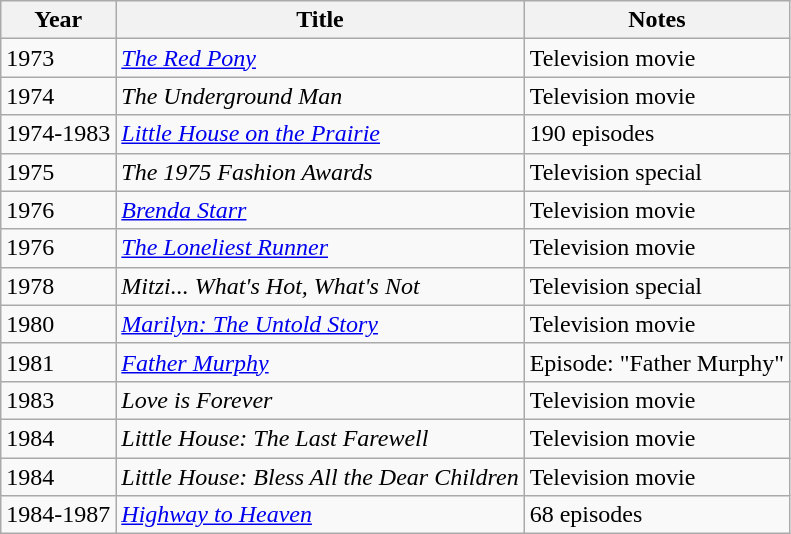<table class="wikitable sortable">
<tr>
<th>Year</th>
<th>Title</th>
<th class="unsortable">Notes</th>
</tr>
<tr>
<td>1973</td>
<td><em><a href='#'>The Red Pony</a></em></td>
<td>Television movie</td>
</tr>
<tr>
<td>1974</td>
<td><em>The Underground Man</em></td>
<td>Television movie</td>
</tr>
<tr>
<td>1974-1983</td>
<td><em><a href='#'>Little House on the Prairie</a></em></td>
<td>190 episodes</td>
</tr>
<tr>
<td>1975</td>
<td><em>The 1975 Fashion Awards</em></td>
<td>Television special</td>
</tr>
<tr>
<td>1976</td>
<td><em><a href='#'>Brenda Starr</a></em></td>
<td>Television movie</td>
</tr>
<tr>
<td>1976</td>
<td><em><a href='#'>The Loneliest Runner</a></em></td>
<td>Television movie</td>
</tr>
<tr>
<td>1978</td>
<td><em>Mitzi... What's Hot, What's Not</em></td>
<td>Television special</td>
</tr>
<tr>
<td>1980</td>
<td><em><a href='#'>Marilyn: The Untold Story</a></em></td>
<td>Television movie</td>
</tr>
<tr>
<td>1981</td>
<td><em><a href='#'>Father Murphy</a></em></td>
<td>Episode: "Father Murphy"</td>
</tr>
<tr>
<td>1983</td>
<td><em>Love is Forever</em></td>
<td>Television movie</td>
</tr>
<tr>
<td>1984</td>
<td><em>Little House: The Last Farewell</em></td>
<td>Television movie</td>
</tr>
<tr>
<td>1984</td>
<td><em>Little House: Bless All the Dear Children</em></td>
<td>Television movie</td>
</tr>
<tr>
<td>1984-1987</td>
<td><em><a href='#'>Highway to Heaven</a></em></td>
<td>68 episodes</td>
</tr>
</table>
